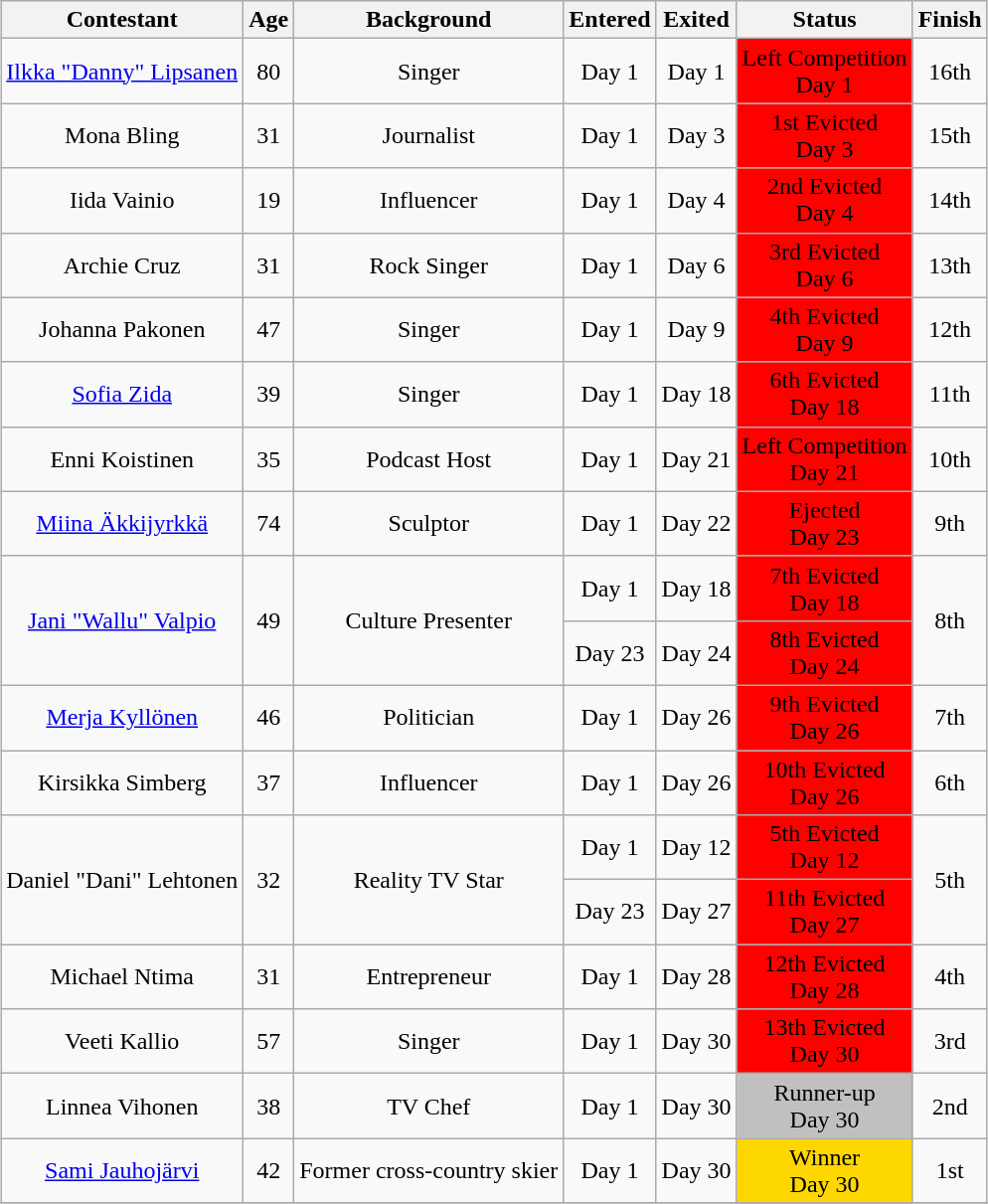<table class="wikitable sortable" style="margin:auto; text-align:center">
<tr>
<th>Contestant</th>
<th>Age</th>
<th>Background</th>
<th>Entered</th>
<th>Exited</th>
<th>Status</th>
<th>Finish</th>
</tr>
<tr>
<td><a href='#'>Ilkka "Danny" Lipsanen</a></td>
<td>80</td>
<td>Singer</td>
<td>Day 1</td>
<td>Day 1</td>
<td style="background:#ff0000;">Left Competition<br>Day 1</td>
<td>16th</td>
</tr>
<tr>
<td>Mona Bling</td>
<td>31</td>
<td>Journalist</td>
<td>Day 1</td>
<td>Day 3</td>
<td style="background:#ff0000;">1st Evicted<br>Day 3</td>
<td>15th</td>
</tr>
<tr>
<td>Iida Vainio</td>
<td>19</td>
<td>Influencer</td>
<td>Day 1</td>
<td>Day 4</td>
<td style="background:#ff0000;">2nd Evicted<br>Day 4</td>
<td>14th</td>
</tr>
<tr>
<td>Archie Cruz</td>
<td>31</td>
<td>Rock Singer</td>
<td>Day 1</td>
<td>Day 6</td>
<td style="background:#ff0000;">3rd Evicted<br>Day 6</td>
<td>13th</td>
</tr>
<tr>
<td>Johanna Pakonen</td>
<td>47</td>
<td>Singer</td>
<td>Day 1</td>
<td>Day 9</td>
<td style="background:#ff0000;">4th Evicted<br>Day 9</td>
<td>12th</td>
</tr>
<tr>
<td><a href='#'>Sofia Zida</a></td>
<td>39</td>
<td>Singer</td>
<td>Day 1</td>
<td>Day 18</td>
<td style="background:#ff0000;">6th Evicted<br>Day 18</td>
<td>11th</td>
</tr>
<tr>
<td>Enni Koistinen</td>
<td>35</td>
<td>Podcast Host</td>
<td>Day 1</td>
<td>Day 21</td>
<td style="background:#ff0000;">Left Competition<br>Day 21</td>
<td>10th</td>
</tr>
<tr>
<td><a href='#'>Miina Äkkijyrkkä</a></td>
<td>74</td>
<td>Sculptor</td>
<td>Day 1</td>
<td>Day 22</td>
<td style="background:#ff0000;">Ejected<br>Day 23</td>
<td>9th</td>
</tr>
<tr>
<td rowspan="2"><a href='#'>Jani "Wallu" Valpio</a></td>
<td rowspan="2">49</td>
<td rowspan="2">Culture Presenter</td>
<td rowspan="1">Day 1</td>
<td rowspan="1">Day 18</td>
<td rowspan="1" style="background:#ff0000;">7th Evicted<br>Day 18</td>
<td rowspan="2">8th</td>
</tr>
<tr>
<td rowspan="1">Day 23</td>
<td rowspan="1">Day 24</td>
<td rowspan="1" style="background:#ff0000;">8th Evicted<br>Day 24</td>
</tr>
<tr>
<td><a href='#'>Merja Kyllönen</a></td>
<td>46</td>
<td>Politician</td>
<td>Day 1</td>
<td>Day 26</td>
<td style="background:#ff0000;">9th Evicted<br>Day 26</td>
<td>7th</td>
</tr>
<tr>
<td>Kirsikka Simberg</td>
<td>37</td>
<td>Influencer</td>
<td>Day 1</td>
<td>Day 26</td>
<td style="background:#ff0000;">10th Evicted<br>Day 26</td>
<td>6th</td>
</tr>
<tr>
<td rowspan="2">Daniel "Dani" Lehtonen</td>
<td rowspan="2">32</td>
<td rowspan="2">Reality TV Star</td>
<td rowspan="1">Day 1</td>
<td rowspan="1">Day 12</td>
<td rowspan="1" style="background:#ff0000;">5th Evicted<br>Day 12</td>
<td rowspan="2">5th</td>
</tr>
<tr>
<td rowspan="1">Day 23</td>
<td rowspan="1">Day 27</td>
<td rowspan="1" style="background:#ff0000;">11th Evicted<br>Day 27</td>
</tr>
<tr>
<td>Michael Ntima</td>
<td>31</td>
<td>Entrepreneur</td>
<td>Day 1</td>
<td>Day 28</td>
<td style="background:#ff0000;">12th Evicted<br>Day 28</td>
<td>4th</td>
</tr>
<tr>
<td>Veeti Kallio</td>
<td>57</td>
<td>Singer</td>
<td>Day 1</td>
<td>Day 30</td>
<td style="background:#ff0000;">13th Evicted<br>Day 30</td>
<td>3rd</td>
</tr>
<tr>
<td>Linnea Vihonen</td>
<td>38</td>
<td>TV Chef</td>
<td>Day 1</td>
<td>Day 30</td>
<td style="background:silver">Runner-up<br>Day 30</td>
<td>2nd</td>
</tr>
<tr>
<td><a href='#'>Sami Jauhojärvi</a></td>
<td>42</td>
<td>Former cross-country skier</td>
<td>Day 1</td>
<td>Day 30</td>
<td style="background:gold">Winner<br>Day 30</td>
<td>1st</td>
</tr>
<tr>
</tr>
</table>
